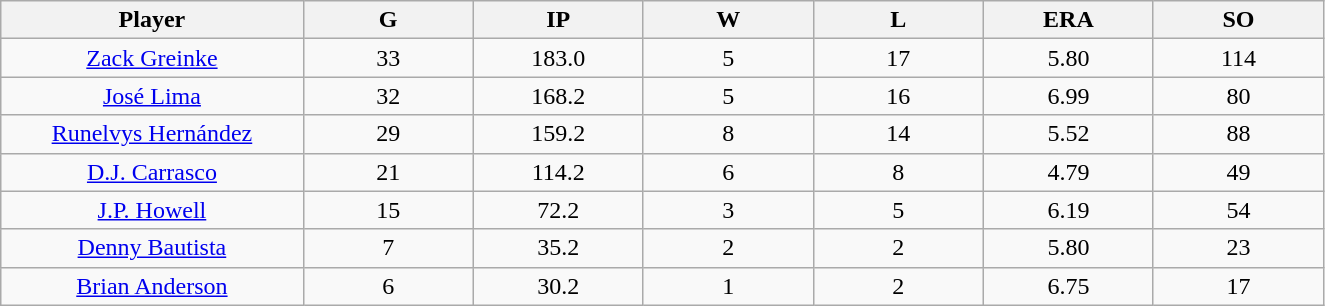<table class="wikitable sortable">
<tr>
<th bgcolor="#DDDDFF" width="16%">Player</th>
<th bgcolor="#DDDDFF" width="9%">G</th>
<th bgcolor="#DDDDFF" width="9%">IP</th>
<th bgcolor="#DDDDFF" width="9%">W</th>
<th bgcolor="#DDDDFF" width="9%">L</th>
<th bgcolor="#DDDDFF" width="9%">ERA</th>
<th bgcolor="#DDDDFF" width="9%">SO</th>
</tr>
<tr align="center">
<td><a href='#'>Zack Greinke</a></td>
<td>33</td>
<td>183.0</td>
<td>5</td>
<td>17</td>
<td>5.80</td>
<td>114</td>
</tr>
<tr align=center>
<td><a href='#'>José Lima</a></td>
<td>32</td>
<td>168.2</td>
<td>5</td>
<td>16</td>
<td>6.99</td>
<td>80</td>
</tr>
<tr align=center>
<td><a href='#'>Runelvys Hernández</a></td>
<td>29</td>
<td>159.2</td>
<td>8</td>
<td>14</td>
<td>5.52</td>
<td>88</td>
</tr>
<tr align=center>
<td><a href='#'>D.J. Carrasco</a></td>
<td>21</td>
<td>114.2</td>
<td>6</td>
<td>8</td>
<td>4.79</td>
<td>49</td>
</tr>
<tr align=center>
<td><a href='#'>J.P. Howell</a></td>
<td>15</td>
<td>72.2</td>
<td>3</td>
<td>5</td>
<td>6.19</td>
<td>54</td>
</tr>
<tr align=center>
<td><a href='#'>Denny Bautista</a></td>
<td>7</td>
<td>35.2</td>
<td>2</td>
<td>2</td>
<td>5.80</td>
<td>23</td>
</tr>
<tr align=center>
<td><a href='#'>Brian Anderson</a></td>
<td>6</td>
<td>30.2</td>
<td>1</td>
<td>2</td>
<td>6.75</td>
<td>17</td>
</tr>
</table>
